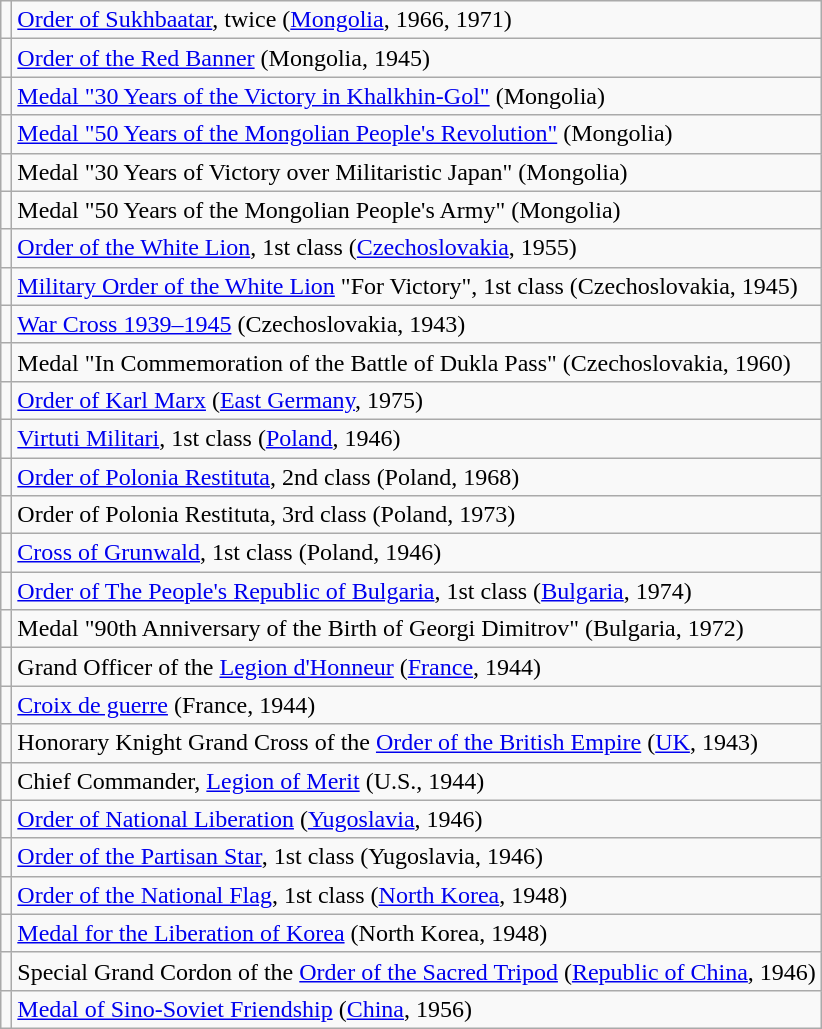<table class="wikitable">
<tr>
<td></td>
<td><a href='#'>Order of Sukhbaatar</a>, twice (<a href='#'>Mongolia</a>, 1966, 1971)</td>
</tr>
<tr>
<td></td>
<td><a href='#'>Order of the Red Banner</a> (Mongolia, 1945)</td>
</tr>
<tr>
<td></td>
<td><a href='#'>Medal "30 Years of the Victory in Khalkhin-Gol"</a> (Mongolia)</td>
</tr>
<tr>
<td></td>
<td><a href='#'>Medal "50 Years of the Mongolian People's Revolution"</a> (Mongolia)</td>
</tr>
<tr>
<td></td>
<td>Medal "30 Years of Victory over Militaristic Japan" (Mongolia)</td>
</tr>
<tr>
<td></td>
<td>Medal "50 Years of the Mongolian People's Army" (Mongolia)</td>
</tr>
<tr>
<td></td>
<td><a href='#'>Order of the White Lion</a>, 1st class (<a href='#'>Czechoslovakia</a>, 1955)</td>
</tr>
<tr>
<td></td>
<td><a href='#'>Military Order of the White Lion</a> "For Victory", 1st class (Czechoslovakia, 1945)</td>
</tr>
<tr>
<td></td>
<td><a href='#'>War Cross 1939–1945</a> (Czechoslovakia, 1943)</td>
</tr>
<tr>
<td></td>
<td>Medal "In Commemoration of the Battle of Dukla Pass" (Czechoslovakia, 1960)</td>
</tr>
<tr>
<td></td>
<td><a href='#'>Order of Karl Marx</a> (<a href='#'>East Germany</a>, 1975)</td>
</tr>
<tr>
<td></td>
<td><a href='#'>Virtuti Militari</a>, 1st class (<a href='#'>Poland</a>, 1946)</td>
</tr>
<tr>
<td></td>
<td><a href='#'>Order of Polonia Restituta</a>, 2nd class (Poland, 1968)</td>
</tr>
<tr>
<td></td>
<td>Order of Polonia Restituta, 3rd class (Poland, 1973)</td>
</tr>
<tr>
<td></td>
<td><a href='#'>Cross of Grunwald</a>, 1st class (Poland, 1946)</td>
</tr>
<tr>
<td></td>
<td><a href='#'>Order of The People's Republic of Bulgaria</a>, 1st class (<a href='#'>Bulgaria</a>, 1974)</td>
</tr>
<tr>
<td></td>
<td>Medal "90th Anniversary of the Birth of Georgi Dimitrov" (Bulgaria, 1972)</td>
</tr>
<tr>
<td></td>
<td>Grand Officer of the <a href='#'>Legion d'Honneur</a> (<a href='#'>France</a>, 1944)</td>
</tr>
<tr>
<td></td>
<td><a href='#'>Croix de guerre</a> (France, 1944)</td>
</tr>
<tr>
<td></td>
<td>Honorary Knight Grand Cross of the <a href='#'>Order of the British Empire</a> (<a href='#'>UK</a>, 1943)</td>
</tr>
<tr>
<td></td>
<td>Chief Commander, <a href='#'>Legion of Merit</a> (U.S., 1944)</td>
</tr>
<tr>
<td></td>
<td><a href='#'>Order of National Liberation</a> (<a href='#'>Yugoslavia</a>, 1946)</td>
</tr>
<tr>
<td></td>
<td><a href='#'>Order of the Partisan Star</a>, 1st class (Yugoslavia, 1946)</td>
</tr>
<tr>
<td></td>
<td><a href='#'>Order of the National Flag</a>, 1st class (<a href='#'>North Korea</a>, 1948)</td>
</tr>
<tr>
<td></td>
<td><a href='#'>Medal for the Liberation of Korea</a> (North Korea, 1948)</td>
</tr>
<tr>
<td></td>
<td>Special Grand Cordon of the <a href='#'>Order of the Sacred Tripod</a> (<a href='#'>Republic of China</a>, 1946)</td>
</tr>
<tr>
<td></td>
<td><a href='#'>Medal of Sino-Soviet Friendship</a> (<a href='#'>China</a>, 1956)</td>
</tr>
</table>
